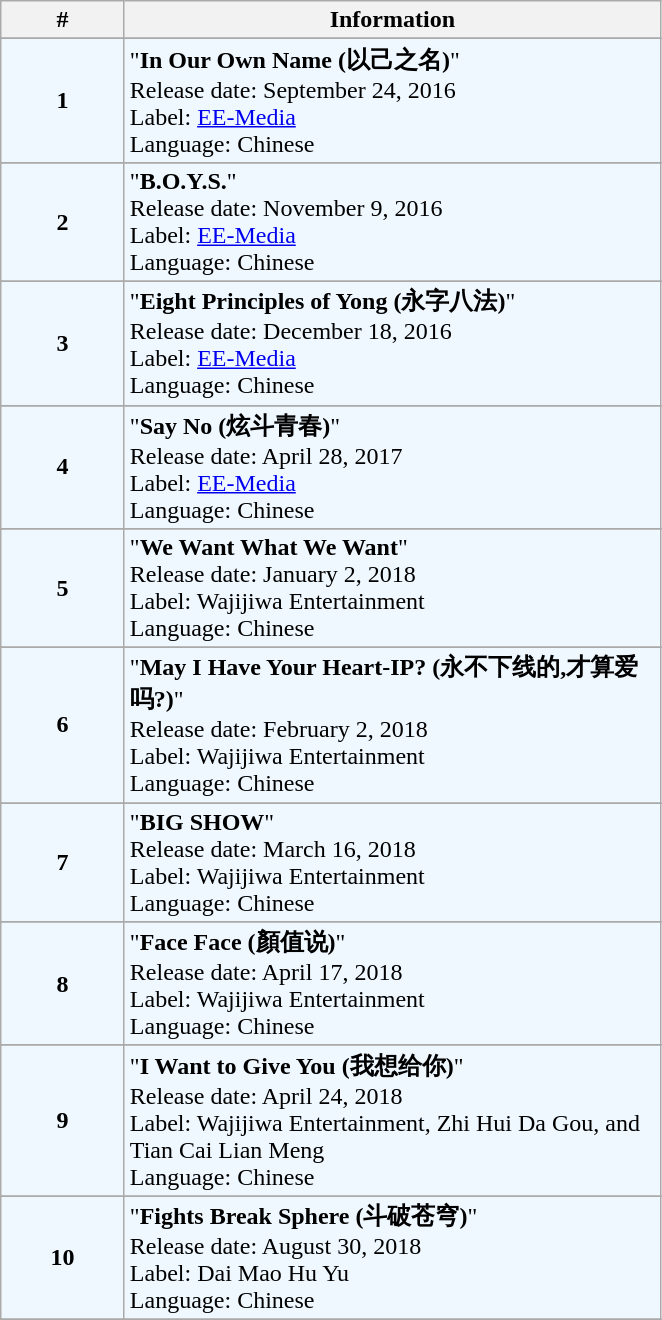<table class="wikitable">
<tr>
<th width="75" align="left">#</th>
<th width="350" align="left">Information</th>
</tr>
<tr>
</tr>
<tr bgcolor="#f0f8ff">
<td align="center"><strong>1</strong></td>
<td align="left">"<strong>In Our Own Name (以己之名)</strong>"<br>Release date: September 24, 2016<br>Label: <a href='#'>EE-Media</a><br>Language: Chinese</td>
</tr>
<tr>
</tr>
<tr bgcolor="#f0f8ff">
<td align="center"><strong>2</strong></td>
<td align="left">"<strong>B.O.Y.S.</strong>"<br>Release date: November 9, 2016<br>Label: <a href='#'>EE-Media</a><br>Language: Chinese</td>
</tr>
<tr>
</tr>
<tr bgcolor="#f0f8ff">
<td align="center"><strong>3</strong></td>
<td align="left">"<strong>Eight Principles of Yong (永字八法)</strong>"<br>Release date: December 18, 2016<br>Label: <a href='#'>EE-Media</a><br>Language: Chinese</td>
</tr>
<tr>
</tr>
<tr bgcolor="#f0f8ff">
<td align="center"><strong>4</strong></td>
<td align="left">"<strong>Say No (炫斗青春)</strong>"<br>Release date: April 28, 2017<br>Label: <a href='#'>EE-Media</a><br>Language: Chinese</td>
</tr>
<tr>
</tr>
<tr bgcolor="#f0f8ff">
<td align="center"><strong>5</strong></td>
<td align="left">"<strong>We Want What We Want</strong>"<br>Release date: January 2, 2018<br>Label: Wajijiwa Entertainment<br>Language: Chinese</td>
</tr>
<tr>
</tr>
<tr bgcolor="#f0f8ff">
<td align="center"><strong>6</strong></td>
<td align="left">"<strong>May I Have Your Heart-IP? (永不下线的,才算爱吗?)</strong>"<br>Release date: February 2, 2018<br>Label: Wajijiwa Entertainment<br>Language: Chinese</td>
</tr>
<tr>
</tr>
<tr bgcolor="#f0f8ff">
<td align="center"><strong>7</strong></td>
<td align="left">"<strong>BIG SHOW</strong>"<br>Release date: March 16, 2018<br>Label: Wajijiwa Entertainment<br>Language: Chinese</td>
</tr>
<tr>
</tr>
<tr bgcolor="#f0f8ff">
<td align="center"><strong>8</strong></td>
<td align="left">"<strong>Face Face (顏值说)</strong>"<br>Release date: April 17, 2018<br>Label: Wajijiwa Entertainment<br>Language: Chinese</td>
</tr>
<tr>
</tr>
<tr bgcolor="#f0f8ff">
<td align="center"><strong>9</strong></td>
<td align="left">"<strong>I Want to Give You (我想给你)</strong>"<br>Release date: April 24, 2018<br>Label: Wajijiwa Entertainment, Zhi Hui Da Gou, and Tian Cai Lian Meng<br>Language: Chinese</td>
</tr>
<tr>
</tr>
<tr bgcolor="#f0f8ff">
<td align="center"><strong>10</strong></td>
<td align="left">"<strong>Fights Break Sphere (斗破苍穹)</strong>"<br>Release date: August 30, 2018<br>Label: Dai Mao Hu Yu<br>Language: Chinese</td>
</tr>
<tr>
</tr>
</table>
